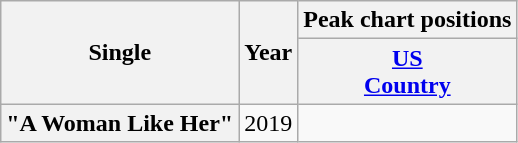<table class="wikitable plainrowheaders" style="text-align:center;">
<tr>
<th scope="col" rowspan="2">Single</th>
<th scope="col" rowspan="2">Year</th>
<th scope="col" colspan="1">Peak chart positions</th>
</tr>
<tr>
<th><a href='#'>US<br>Country</a></th>
</tr>
<tr>
<th scope="row">"A Woman Like Her"</th>
<td>2019</td>
<td></td>
</tr>
</table>
